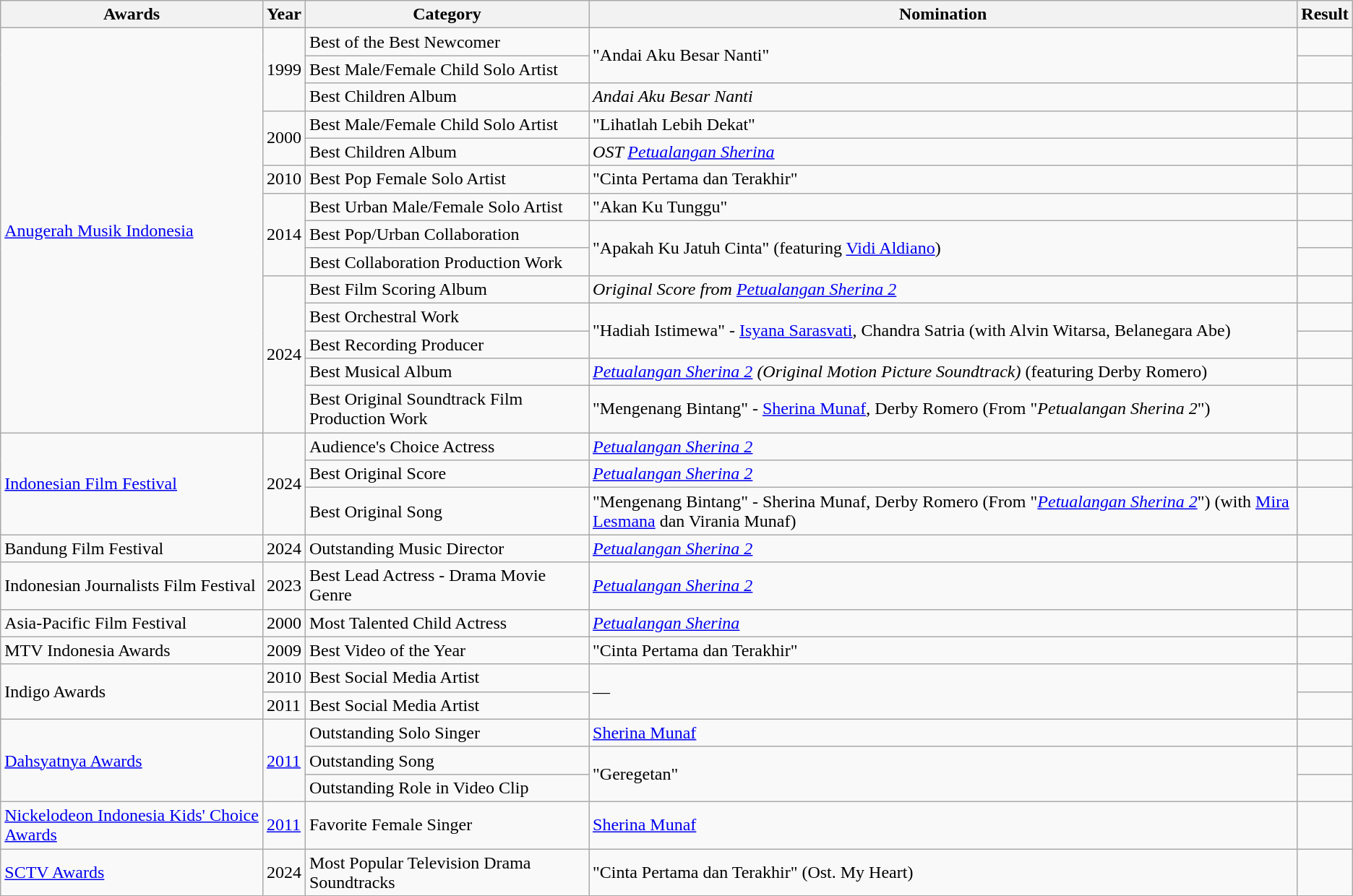<table class="wikitable">
<tr>
<th>Awards</th>
<th>Year</th>
<th>Category</th>
<th><strong>Nomination</strong></th>
<th>Result</th>
</tr>
<tr>
<td rowspan="14"><a href='#'>Anugerah Musik Indonesia</a></td>
<td rowspan="3">1999</td>
<td>Best of the Best Newcomer</td>
<td rowspan="2">"Andai Aku Besar Nanti"</td>
<td></td>
</tr>
<tr>
<td>Best Male/Female Child Solo Artist</td>
<td></td>
</tr>
<tr>
<td>Best Children Album</td>
<td><em>Andai Aku Besar Nanti</em></td>
<td></td>
</tr>
<tr>
<td rowspan="2">2000</td>
<td>Best Male/Female Child Solo Artist</td>
<td "Lihatlah Lebih Dekat">"Lihatlah Lebih Dekat"</td>
<td></td>
</tr>
<tr>
<td>Best Children Album</td>
<td><em>OST <a href='#'>Petualangan Sherina</a></em></td>
<td></td>
</tr>
<tr>
<td>2010</td>
<td>Best Pop Female Solo Artist</td>
<td "Cinta Pertama dan Terakhir">"Cinta Pertama dan Terakhir"</td>
<td></td>
</tr>
<tr>
<td rowspan="3">2014</td>
<td>Best Urban Male/Female Solo Artist</td>
<td "Akan Ku Tunggu">"Akan Ku Tunggu"</td>
<td></td>
</tr>
<tr>
<td>Best Pop/Urban Collaboration</td>
<td rowspan="2">"Apakah Ku Jatuh Cinta" (featuring <a href='#'>Vidi Aldiano</a>)</td>
<td></td>
</tr>
<tr>
<td>Best Collaboration Production Work</td>
<td></td>
</tr>
<tr>
<td rowspan="5">2024</td>
<td>Best Film Scoring Album</td>
<td><em>Original Score from <a href='#'>Petualangan Sherina 2</a></em></td>
<td></td>
</tr>
<tr>
<td>Best Orchestral Work</td>
<td rowspan="2">"Hadiah Istimewa" - <a href='#'>Isyana Sarasvati</a>, Chandra Satria (with Alvin Witarsa, Belanegara Abe)</td>
<td></td>
</tr>
<tr>
<td>Best Recording Producer</td>
<td></td>
</tr>
<tr>
<td>Best Musical Album</td>
<td><em><a href='#'>Petualangan Sherina 2</a> (Original Motion Picture Soundtrack)</em> (featuring Derby Romero)</td>
<td></td>
</tr>
<tr>
<td>Best Original Soundtrack Film Production Work</td>
<td>"Mengenang Bintang" - <a href='#'>Sherina Munaf</a>, Derby Romero (From "<em>Petualangan Sherina 2</em>")</td>
<td></td>
</tr>
<tr>
<td rowspan="3"><a href='#'>Indonesian Film Festival</a></td>
<td rowspan="3">2024</td>
<td>Audience's Choice Actress</td>
<td><em><a href='#'>Petualangan Sherina 2</a></em></td>
<td></td>
</tr>
<tr>
<td>Best Original Score</td>
<td><em><a href='#'>Petualangan Sherina 2</a></em></td>
<td></td>
</tr>
<tr>
<td>Best Original Song</td>
<td>"Mengenang Bintang" - Sherina Munaf, Derby Romero (From "<em><a href='#'>Petualangan Sherina 2</a></em>") (with <a href='#'>Mira Lesmana</a> dan Virania Munaf)</td>
<td></td>
</tr>
<tr>
<td>Bandung Film Festival</td>
<td>2024</td>
<td>Outstanding Music Director</td>
<td><em><a href='#'>Petualangan Sherina 2</a></em></td>
<td></td>
</tr>
<tr>
<td>Indonesian Journalists Film Festival</td>
<td>2023</td>
<td>Best Lead Actress - Drama Movie Genre</td>
<td><em><a href='#'>Petualangan Sherina 2</a></em></td>
<td></td>
</tr>
<tr>
<td>Asia-Pacific Film Festival</td>
<td>2000</td>
<td>Most Talented Child Actress</td>
<td><em><a href='#'>Petualangan Sherina</a></em></td>
<td></td>
</tr>
<tr>
<td>MTV Indonesia Awards</td>
<td>2009</td>
<td>Best Video of the Year</td>
<td>"Cinta Pertama dan Terakhir"</td>
<td></td>
</tr>
<tr>
<td rowspan="2">Indigo Awards</td>
<td>2010</td>
<td>Best Social Media Artist</td>
<td rowspan="2">—</td>
<td></td>
</tr>
<tr>
<td>2011</td>
<td>Best Social Media Artist</td>
<td></td>
</tr>
<tr>
<td rowspan="3"><a href='#'>Dahsyatnya Awards</a></td>
<td rowspan="3"><a href='#'>2011</a></td>
<td>Outstanding Solo Singer</td>
<td><a href='#'>Sherina Munaf</a></td>
<td></td>
</tr>
<tr>
<td>Outstanding Song</td>
<td rowspan="2">"Geregetan"</td>
<td></td>
</tr>
<tr>
<td>Outstanding Role in Video Clip</td>
<td></td>
</tr>
<tr>
<td><a href='#'>Nickelodeon Indonesia Kids' Choice Awards</a></td>
<td><a href='#'>2011</a></td>
<td>Favorite Female Singer</td>
<td><a href='#'>Sherina Munaf</a></td>
<td></td>
</tr>
<tr>
<td><a href='#'>SCTV Awards</a></td>
<td>2024</td>
<td>Most Popular Television Drama Soundtracks</td>
<td>"Cinta Pertama dan Terakhir" (Ost. My Heart)</td>
<td></td>
</tr>
</table>
